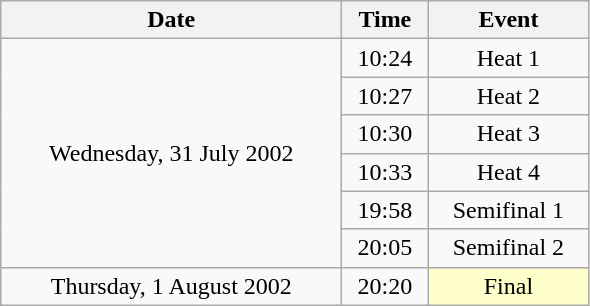<table class = "wikitable" style="text-align:center;">
<tr>
<th width=220>Date</th>
<th width=50>Time</th>
<th width=100>Event</th>
</tr>
<tr>
<td rowspan=6>Wednesday, 31 July 2002</td>
<td>10:24</td>
<td>Heat 1</td>
</tr>
<tr>
<td>10:27</td>
<td>Heat 2</td>
</tr>
<tr>
<td>10:30</td>
<td>Heat 3</td>
</tr>
<tr>
<td>10:33</td>
<td>Heat 4</td>
</tr>
<tr>
<td>19:58</td>
<td>Semifinal 1</td>
</tr>
<tr>
<td>20:05</td>
<td>Semifinal 2</td>
</tr>
<tr>
<td>Thursday, 1 August 2002</td>
<td>20:20</td>
<td bgcolor=ffffcc>Final</td>
</tr>
</table>
